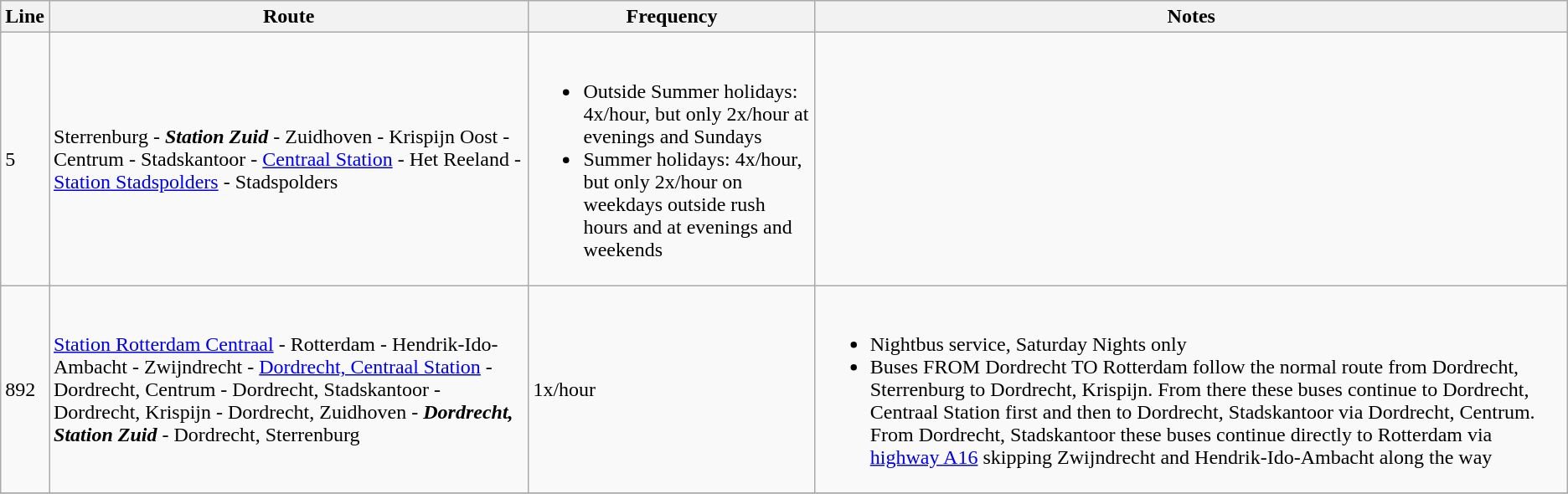<table class="wikitable vatop">
<tr>
<th>Line</th>
<th>Route</th>
<th>Frequency</th>
<th>Notes</th>
</tr>
<tr>
<td>5</td>
<td>Sterrenburg - <strong><em>Station Zuid</em></strong> - Zuidhoven - Krispijn Oost - Centrum - Stadskantoor - <a href='#'>Centraal Station</a> - Het Reeland - <a href='#'>Station Stadspolders</a> - Stadspolders</td>
<td><br><ul><li>Outside Summer holidays: 4x/hour, but only 2x/hour at evenings and Sundays</li><li>Summer holidays: 4x/hour, but only 2x/hour on weekdays outside rush hours and at evenings and weekends</li></ul></td>
<td></td>
</tr>
<tr>
<td>892</td>
<td><a href='#'>Station Rotterdam Centraal</a> - Rotterdam - Hendrik-Ido-Ambacht -  Zwijndrecht - <a href='#'>Dordrecht, Centraal Station</a> - Dordrecht, Centrum - Dordrecht, Stadskantoor - Dordrecht, Krispijn - Dordrecht, Zuidhoven - <strong><em>Dordrecht, Station Zuid</em></strong> - Dordrecht, Sterrenburg</td>
<td>1x/hour</td>
<td><br><ul><li>Nightbus service, Saturday Nights only</li><li>Buses FROM Dordrecht TO Rotterdam follow the normal route from Dordrecht, Sterrenburg to Dordrecht, Krispijn. From there these buses continue to Dordrecht, Centraal Station first and then to Dordrecht, Stadskantoor via Dordrecht, Centrum. From Dordrecht, Stadskantoor these buses continue directly to Rotterdam via <a href='#'>highway A16</a> skipping Zwijndrecht and Hendrik-Ido-Ambacht along the way</li></ul></td>
</tr>
<tr>
</tr>
</table>
